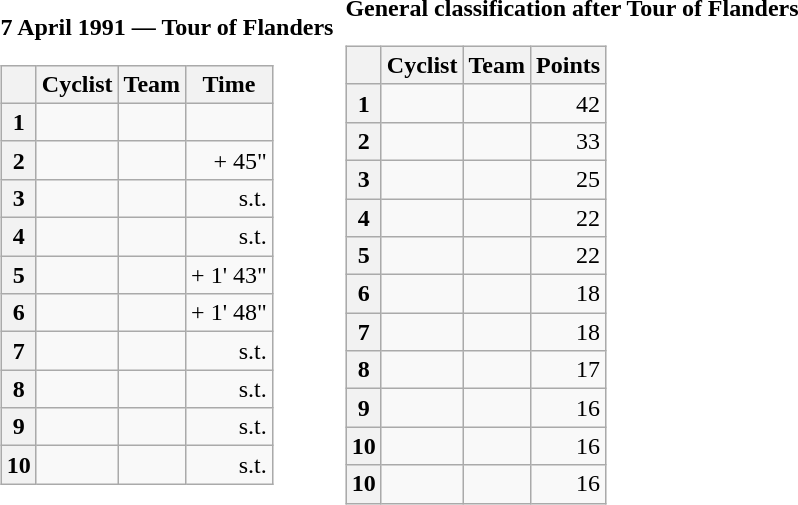<table>
<tr>
<td><strong>7 April 1991 — Tour of Flanders </strong><br><table class="wikitable">
<tr>
<th></th>
<th>Cyclist</th>
<th>Team</th>
<th>Time</th>
</tr>
<tr>
<th>1</th>
<td></td>
<td></td>
<td align="right"></td>
</tr>
<tr>
<th>2</th>
<td></td>
<td></td>
<td align="right">+ 45"</td>
</tr>
<tr>
<th>3</th>
<td></td>
<td></td>
<td align="right">s.t.</td>
</tr>
<tr>
<th>4</th>
<td></td>
<td></td>
<td align="right">s.t.</td>
</tr>
<tr>
<th>5</th>
<td></td>
<td></td>
<td align="right">+ 1' 43"</td>
</tr>
<tr>
<th>6</th>
<td></td>
<td></td>
<td align="right">+ 1' 48"</td>
</tr>
<tr>
<th>7</th>
<td></td>
<td></td>
<td align="right">s.t.</td>
</tr>
<tr>
<th>8</th>
<td></td>
<td></td>
<td align="right">s.t.</td>
</tr>
<tr>
<th>9</th>
<td></td>
<td></td>
<td align="right">s.t.</td>
</tr>
<tr>
<th>10</th>
<td></td>
<td></td>
<td align="right">s.t.</td>
</tr>
</table>
</td>
<td></td>
<td><strong>General classification after Tour of Flanders</strong><br><table class="wikitable">
<tr>
<th></th>
<th>Cyclist</th>
<th>Team</th>
<th>Points</th>
</tr>
<tr>
<th>1</th>
<td> </td>
<td></td>
<td align="right">42</td>
</tr>
<tr>
<th>2</th>
<td></td>
<td></td>
<td align="right">33</td>
</tr>
<tr>
<th>3</th>
<td></td>
<td></td>
<td align="right">25</td>
</tr>
<tr>
<th>4</th>
<td></td>
<td></td>
<td align="right">22</td>
</tr>
<tr>
<th>5</th>
<td></td>
<td></td>
<td align="right">22</td>
</tr>
<tr>
<th>6</th>
<td></td>
<td></td>
<td align="right">18</td>
</tr>
<tr>
<th>7</th>
<td></td>
<td></td>
<td align="right">18</td>
</tr>
<tr>
<th>8</th>
<td></td>
<td></td>
<td align="right">17</td>
</tr>
<tr>
<th>9</th>
<td></td>
<td></td>
<td align="right">16</td>
</tr>
<tr>
<th>10</th>
<td></td>
<td></td>
<td align="right">16</td>
</tr>
<tr>
<th>10</th>
<td></td>
<td></td>
<td align="right">16</td>
</tr>
</table>
</td>
</tr>
</table>
